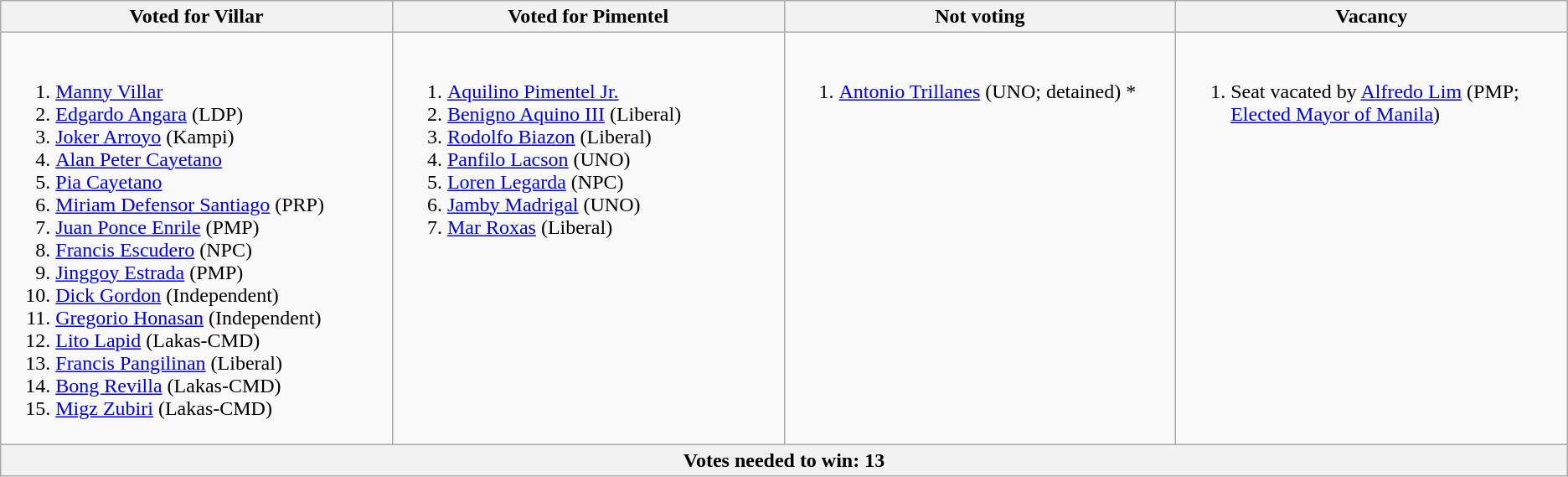<table class=wikitable>
<tr>
<th>Voted for Villar</th>
<th>Voted for Pimentel</th>
<th>Not voting</th>
<th>Vacancy</th>
</tr>
<tr valign=top>
<td width=25%><br><ol><li><a href='#'>Manny Villar</a></li><li><a href='#'>Edgardo Angara</a> (LDP)</li><li><a href='#'>Joker Arroyo</a> (Kampi)</li><li><a href='#'>Alan Peter Cayetano</a></li><li><a href='#'>Pia Cayetano</a></li><li><a href='#'>Miriam Defensor Santiago</a> (PRP)</li><li><a href='#'>Juan Ponce Enrile</a> (PMP)</li><li><a href='#'>Francis Escudero</a> (NPC)</li><li><a href='#'>Jinggoy Estrada</a> (PMP)</li><li><a href='#'>Dick Gordon</a> (Independent)</li><li><a href='#'>Gregorio Honasan</a> (Independent)</li><li><a href='#'>Lito Lapid</a> (Lakas-CMD)</li><li><a href='#'>Francis Pangilinan</a> (Liberal)</li><li><a href='#'>Bong Revilla</a> (Lakas-CMD)</li><li><a href='#'>Migz Zubiri</a> (Lakas-CMD)</li></ol></td>
<td width=25%><br><ol><li><a href='#'>Aquilino Pimentel Jr.</a></li><li><a href='#'>Benigno Aquino III</a> (Liberal)</li><li><a href='#'>Rodolfo Biazon</a> (Liberal)</li><li><a href='#'>Panfilo Lacson</a> (UNO)</li><li><a href='#'>Loren Legarda</a> (NPC)</li><li><a href='#'>Jamby Madrigal</a> (UNO)</li><li><a href='#'>Mar Roxas</a> (Liberal)</li></ol></td>
<td width=25%><br><ol><li><a href='#'>Antonio Trillanes</a> (UNO; detained) *</li></ol></td>
<td width=25%><br><ol><li>Seat vacated by <a href='#'>Alfredo Lim</a> (PMP; <a href='#'>Elected Mayor of Manila</a>)</li></ol></td>
</tr>
<tr>
<th colspan=4>Votes needed to win: 13</th>
</tr>
</table>
